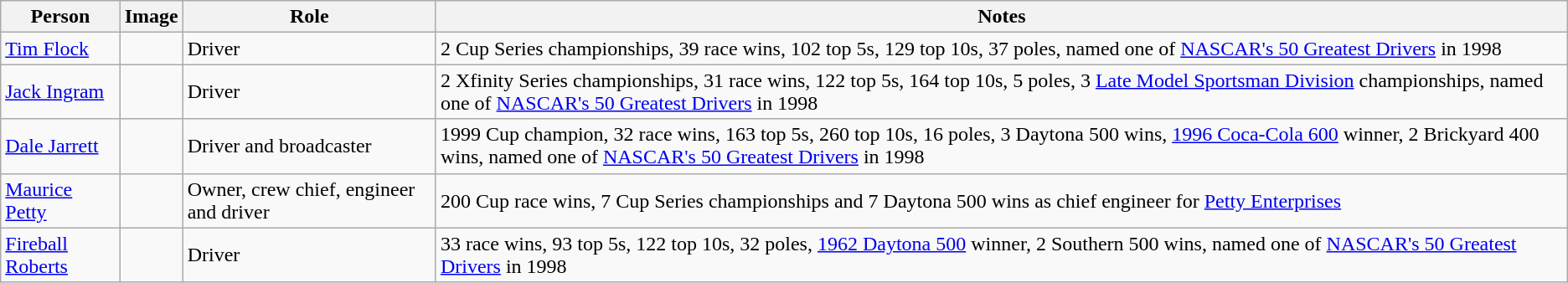<table class="wikitable sortable">
<tr>
<th>Person</th>
<th>Image</th>
<th>Role</th>
<th>Notes</th>
</tr>
<tr>
<td><a href='#'>Tim Flock</a></td>
<td></td>
<td>Driver</td>
<td>2 Cup Series championships, 39 race wins, 102 top 5s, 129 top 10s, 37 poles, named one of <a href='#'>NASCAR's 50 Greatest Drivers</a> in 1998</td>
</tr>
<tr>
<td><a href='#'>Jack Ingram</a></td>
<td></td>
<td>Driver</td>
<td>2 Xfinity Series championships, 31 race wins, 122 top 5s, 164 top 10s, 5 poles, 3 <a href='#'>Late Model Sportsman Division</a> championships, named one of <a href='#'>NASCAR's 50 Greatest Drivers</a> in 1998</td>
</tr>
<tr>
<td><a href='#'>Dale Jarrett</a></td>
<td></td>
<td>Driver and broadcaster</td>
<td>1999 Cup champion, 32 race wins, 163 top 5s, 260 top 10s, 16 poles, 3 Daytona 500 wins, <a href='#'>1996 Coca-Cola 600</a> winner, 2 Brickyard 400 wins, named one of <a href='#'>NASCAR's 50 Greatest Drivers</a> in 1998</td>
</tr>
<tr>
<td><a href='#'>Maurice Petty</a></td>
<td></td>
<td>Owner, crew chief, engineer and driver</td>
<td>200 Cup race wins, 7 Cup Series championships and 7 Daytona 500 wins as chief engineer for <a href='#'>Petty Enterprises</a></td>
</tr>
<tr>
<td><a href='#'>Fireball Roberts</a></td>
<td></td>
<td>Driver</td>
<td>33 race wins, 93 top 5s, 122 top 10s, 32 poles, <a href='#'>1962 Daytona 500</a> winner, 2 Southern 500 wins, named one of <a href='#'>NASCAR's 50 Greatest Drivers</a> in 1998</td>
</tr>
</table>
